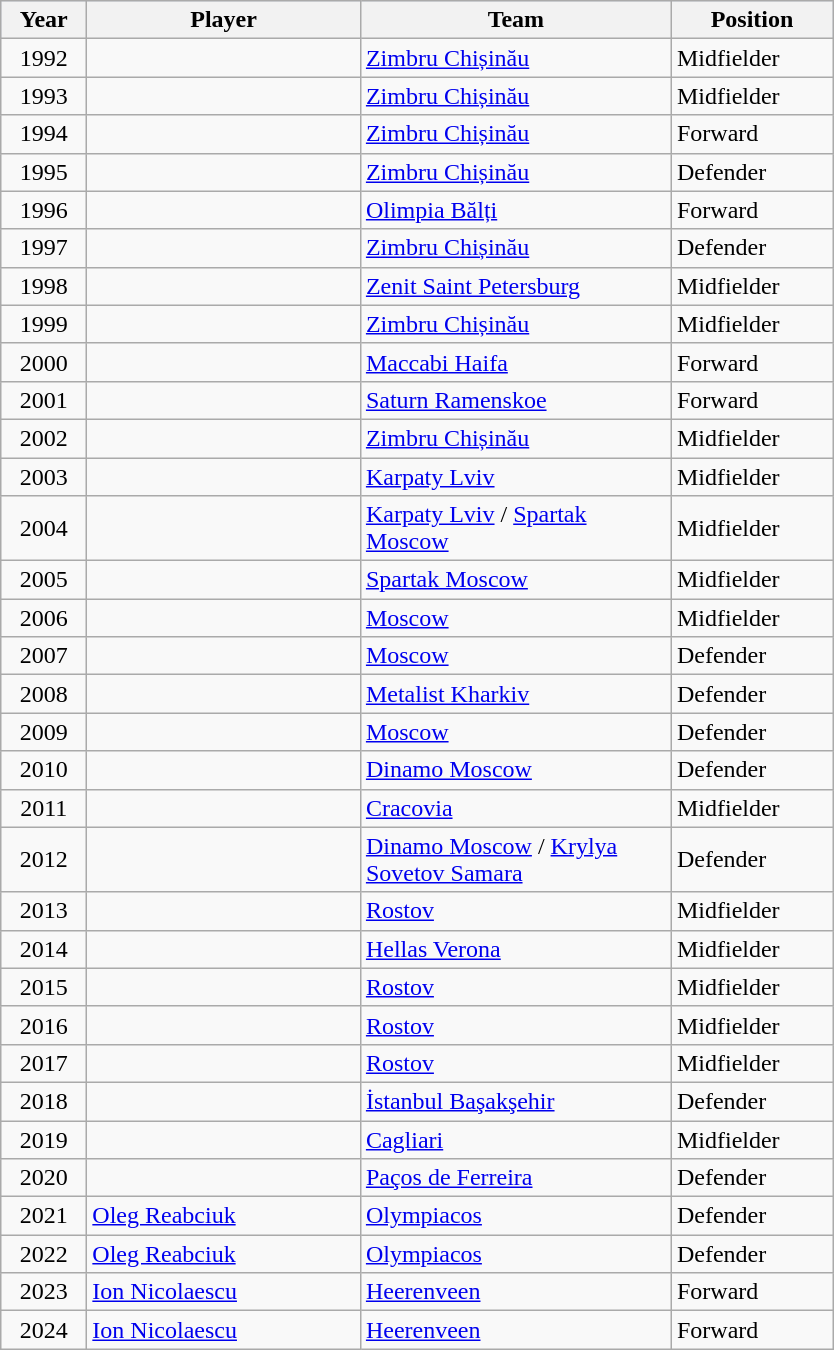<table class="wikitable sortable">
<tr style="background:#CEDAF2">
<th width="50">Year</th>
<th width="175">Player</th>
<th width="200">Team</th>
<th width="100">Position</th>
</tr>
<tr>
<td align="center">1992</td>
<td></td>
<td> <a href='#'>Zimbru Chișinău</a></td>
<td>Midfielder</td>
</tr>
<tr>
<td align="center">1993</td>
<td></td>
<td> <a href='#'>Zimbru Chișinău</a></td>
<td>Midfielder</td>
</tr>
<tr>
<td align="center">1994</td>
<td></td>
<td> <a href='#'>Zimbru Chișinău</a></td>
<td>Forward</td>
</tr>
<tr>
<td align="center">1995</td>
<td></td>
<td> <a href='#'>Zimbru Chișinău</a></td>
<td>Defender</td>
</tr>
<tr>
<td align="center">1996</td>
<td></td>
<td> <a href='#'>Olimpia Bălți</a></td>
<td>Forward</td>
</tr>
<tr>
<td align="center">1997</td>
<td></td>
<td> <a href='#'>Zimbru Chișinău</a></td>
<td>Defender</td>
</tr>
<tr>
<td align="center">1998</td>
<td></td>
<td> <a href='#'>Zenit Saint Petersburg</a></td>
<td>Midfielder</td>
</tr>
<tr>
<td align="center">1999</td>
<td></td>
<td> <a href='#'>Zimbru Chișinău</a></td>
<td>Midfielder</td>
</tr>
<tr>
<td align="center">2000</td>
<td></td>
<td> <a href='#'>Maccabi Haifa</a></td>
<td>Forward</td>
</tr>
<tr>
<td align="center">2001</td>
<td></td>
<td> <a href='#'>Saturn Ramenskoe</a></td>
<td>Forward</td>
</tr>
<tr>
<td align="center">2002</td>
<td></td>
<td> <a href='#'>Zimbru Chișinău</a></td>
<td>Midfielder</td>
</tr>
<tr>
<td align="center">2003</td>
<td></td>
<td> <a href='#'>Karpaty Lviv</a></td>
<td>Midfielder</td>
</tr>
<tr>
<td align="center">2004</td>
<td></td>
<td> <a href='#'>Karpaty Lviv</a> /  <a href='#'>Spartak Moscow</a></td>
<td>Midfielder</td>
</tr>
<tr>
<td align="center">2005</td>
<td></td>
<td> <a href='#'>Spartak Moscow</a></td>
<td>Midfielder</td>
</tr>
<tr>
<td align="center">2006</td>
<td></td>
<td> <a href='#'>Moscow</a></td>
<td>Midfielder</td>
</tr>
<tr>
<td align="center">2007</td>
<td></td>
<td> <a href='#'>Moscow</a></td>
<td>Defender</td>
</tr>
<tr>
<td align="center">2008</td>
<td></td>
<td> <a href='#'>Metalist Kharkiv</a></td>
<td>Defender</td>
</tr>
<tr>
<td align="center">2009</td>
<td></td>
<td> <a href='#'>Moscow</a></td>
<td>Defender</td>
</tr>
<tr>
<td align="center">2010</td>
<td></td>
<td> <a href='#'>Dinamo Moscow</a></td>
<td>Defender</td>
</tr>
<tr>
<td align="center">2011</td>
<td></td>
<td> <a href='#'>Cracovia</a></td>
<td>Midfielder</td>
</tr>
<tr>
<td align="center">2012</td>
<td></td>
<td> <a href='#'>Dinamo Moscow</a> /  <a href='#'>Krylya Sovetov Samara</a></td>
<td>Defender</td>
</tr>
<tr>
<td align="center">2013</td>
<td></td>
<td> <a href='#'>Rostov</a></td>
<td>Midfielder</td>
</tr>
<tr>
<td align="center">2014</td>
<td></td>
<td> <a href='#'>Hellas Verona</a></td>
<td>Midfielder</td>
</tr>
<tr>
<td align="center">2015</td>
<td></td>
<td> <a href='#'>Rostov</a></td>
<td>Midfielder</td>
</tr>
<tr>
<td align="center">2016</td>
<td></td>
<td> <a href='#'>Rostov</a></td>
<td>Midfielder</td>
</tr>
<tr>
<td align="center">2017</td>
<td></td>
<td> <a href='#'>Rostov</a></td>
<td>Midfielder</td>
</tr>
<tr>
<td align="center">2018</td>
<td></td>
<td> <a href='#'>İstanbul Başakşehir</a></td>
<td>Defender</td>
</tr>
<tr>
<td align="center">2019</td>
<td></td>
<td> <a href='#'>Cagliari</a></td>
<td>Midfielder</td>
</tr>
<tr>
<td align="center">2020</td>
<td></td>
<td> <a href='#'>Paços de Ferreira</a></td>
<td>Defender</td>
</tr>
<tr>
<td align="center">2021</td>
<td><a href='#'>Oleg Reabciuk</a></td>
<td> <a href='#'>Olympiacos</a></td>
<td>Defender</td>
</tr>
<tr>
<td align="center">2022</td>
<td><a href='#'>Oleg Reabciuk</a></td>
<td> <a href='#'>Olympiacos</a></td>
<td>Defender</td>
</tr>
<tr>
<td align="center">2023</td>
<td><a href='#'>Ion Nicolaescu</a></td>
<td> <a href='#'>Heerenveen</a></td>
<td>Forward</td>
</tr>
<tr>
<td align="center">2024</td>
<td><a href='#'>Ion Nicolaescu</a></td>
<td> <a href='#'>Heerenveen</a></td>
<td>Forward</td>
</tr>
</table>
